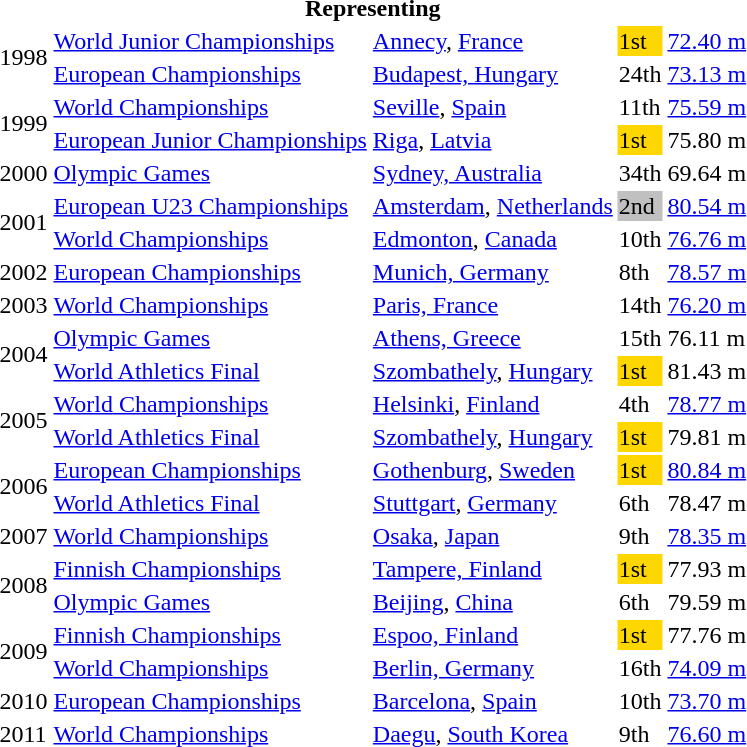<table>
<tr>
<th colspan="5">Representing </th>
</tr>
<tr>
<td rowspan=2>1998</td>
<td><a href='#'>World Junior Championships</a></td>
<td><a href='#'>Annecy</a>, <a href='#'>France</a></td>
<td bgcolor="gold">1st</td>
<td><a href='#'>72.40 m</a></td>
</tr>
<tr>
<td><a href='#'>European Championships</a></td>
<td><a href='#'>Budapest, Hungary</a></td>
<td>24th</td>
<td><a href='#'>73.13 m</a></td>
</tr>
<tr>
<td rowspan=2>1999</td>
<td><a href='#'>World Championships</a></td>
<td><a href='#'>Seville</a>, <a href='#'>Spain</a></td>
<td>11th</td>
<td><a href='#'>75.59 m</a></td>
</tr>
<tr>
<td><a href='#'>European Junior Championships</a></td>
<td><a href='#'>Riga</a>, <a href='#'>Latvia</a></td>
<td bgcolor="gold">1st</td>
<td>75.80 m</td>
</tr>
<tr>
<td>2000</td>
<td><a href='#'>Olympic Games</a></td>
<td><a href='#'>Sydney, Australia</a></td>
<td>34th</td>
<td>69.64 m</td>
</tr>
<tr>
<td rowspan=2>2001</td>
<td><a href='#'>European U23 Championships</a></td>
<td><a href='#'>Amsterdam</a>, <a href='#'>Netherlands</a></td>
<td bgcolor=silver>2nd</td>
<td><a href='#'>80.54 m</a></td>
</tr>
<tr>
<td><a href='#'>World Championships</a></td>
<td><a href='#'>Edmonton</a>, <a href='#'>Canada</a></td>
<td align="center">10th</td>
<td><a href='#'>76.76 m</a></td>
</tr>
<tr>
<td>2002</td>
<td><a href='#'>European Championships</a></td>
<td><a href='#'>Munich, Germany</a></td>
<td>8th</td>
<td><a href='#'>78.57 m</a></td>
</tr>
<tr>
<td>2003</td>
<td><a href='#'>World Championships</a></td>
<td><a href='#'>Paris, France</a></td>
<td>14th</td>
<td><a href='#'>76.20 m</a></td>
</tr>
<tr>
<td rowspan=2>2004</td>
<td><a href='#'>Olympic Games</a></td>
<td><a href='#'>Athens, Greece</a></td>
<td>15th</td>
<td>76.11 m</td>
</tr>
<tr>
<td><a href='#'>World Athletics Final</a></td>
<td><a href='#'>Szombathely</a>, <a href='#'>Hungary</a></td>
<td bgcolor="gold">1st</td>
<td>81.43 m</td>
</tr>
<tr>
<td rowspan=2>2005</td>
<td><a href='#'>World Championships</a></td>
<td><a href='#'>Helsinki</a>, <a href='#'>Finland</a></td>
<td>4th</td>
<td><a href='#'>78.77 m</a></td>
</tr>
<tr>
<td><a href='#'>World Athletics Final</a></td>
<td><a href='#'>Szombathely</a>, <a href='#'>Hungary</a></td>
<td bgcolor="gold">1st</td>
<td>79.81 m</td>
</tr>
<tr>
<td rowspan=2>2006</td>
<td><a href='#'>European Championships</a></td>
<td><a href='#'>Gothenburg</a>, <a href='#'>Sweden</a></td>
<td bgcolor="gold">1st</td>
<td><a href='#'>80.84 m</a></td>
</tr>
<tr>
<td><a href='#'>World Athletics Final</a></td>
<td><a href='#'>Stuttgart</a>, <a href='#'>Germany</a></td>
<td>6th</td>
<td>78.47 m</td>
</tr>
<tr>
<td>2007</td>
<td><a href='#'>World Championships</a></td>
<td><a href='#'>Osaka</a>, <a href='#'>Japan</a></td>
<td>9th</td>
<td><a href='#'>78.35 m</a></td>
</tr>
<tr>
<td rowspan=2>2008</td>
<td><a href='#'>Finnish Championships</a></td>
<td><a href='#'>Tampere, Finland</a></td>
<td bgcolor="gold">1st</td>
<td>77.93 m</td>
</tr>
<tr>
<td><a href='#'>Olympic Games</a></td>
<td><a href='#'>Beijing</a>, <a href='#'>China</a></td>
<td>6th</td>
<td>79.59 m</td>
</tr>
<tr>
<td rowspan=2>2009</td>
<td><a href='#'>Finnish Championships</a></td>
<td><a href='#'>Espoo, Finland</a></td>
<td bgcolor="gold">1st</td>
<td>77.76 m</td>
</tr>
<tr>
<td><a href='#'>World Championships</a></td>
<td><a href='#'>Berlin, Germany</a></td>
<td>16th</td>
<td><a href='#'>74.09 m</a></td>
</tr>
<tr>
<td>2010</td>
<td><a href='#'>European Championships</a></td>
<td><a href='#'>Barcelona</a>, <a href='#'>Spain</a></td>
<td>10th</td>
<td><a href='#'>73.70 m</a></td>
</tr>
<tr>
<td>2011</td>
<td><a href='#'>World Championships</a></td>
<td><a href='#'>Daegu</a>, <a href='#'>South Korea</a></td>
<td>9th</td>
<td><a href='#'>76.60 m</a></td>
</tr>
</table>
